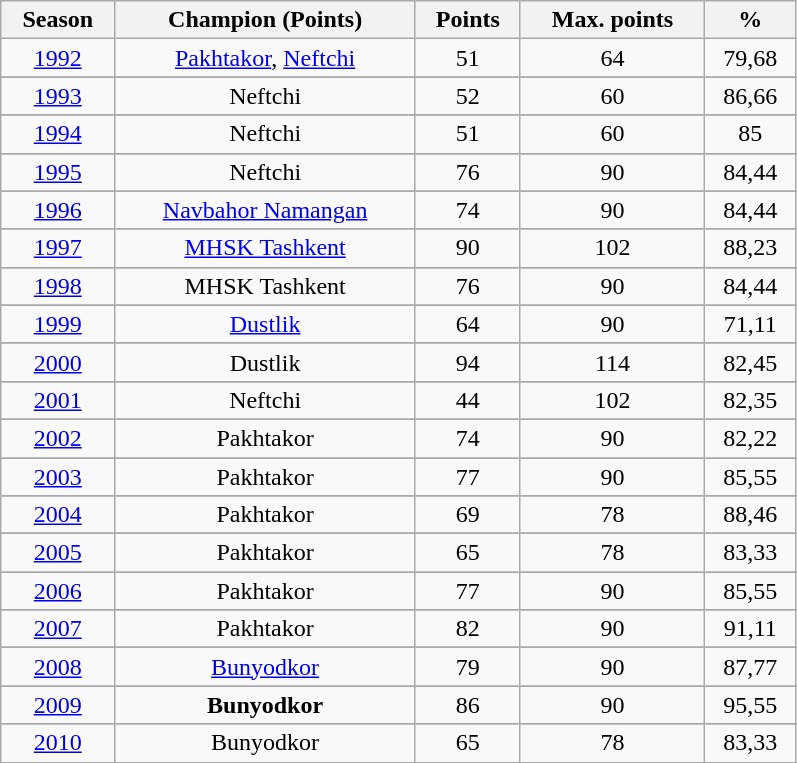<table class="wikitable sortable"  style="text-align:center; width:42%;">
<tr>
<th>Season</th>
<th>Champion (Points)</th>
<th>Points</th>
<th>Max. points</th>
<th>%</th>
</tr>
<tr bgcolor=>
<td align=center><a href='#'>1992</a></td>
<td><a href='#'>Pakhtakor</a>, <a href='#'>Neftchi</a></td>
<td>51</td>
<td>64</td>
<td>79,68</td>
</tr>
<tr>
</tr>
<tr bgcolor=>
<td align=center><a href='#'>1993</a></td>
<td>Neftchi</td>
<td>52</td>
<td>60</td>
<td>86,66</td>
</tr>
<tr>
</tr>
<tr bgcolor=>
<td align=center><a href='#'>1994</a></td>
<td>Neftchi</td>
<td>51</td>
<td>60</td>
<td>85</td>
</tr>
<tr>
</tr>
<tr bgcolor=>
<td align=center><a href='#'>1995</a></td>
<td>Neftchi</td>
<td>76</td>
<td>90</td>
<td>84,44</td>
</tr>
<tr>
</tr>
<tr bgcolor=>
<td align=center><a href='#'>1996</a></td>
<td><a href='#'>Navbahor Namangan</a></td>
<td>74</td>
<td>90</td>
<td>84,44</td>
</tr>
<tr>
</tr>
<tr bgcolor=>
<td align=center><a href='#'>1997</a></td>
<td><a href='#'>MHSK Tashkent</a></td>
<td>90</td>
<td>102</td>
<td>88,23</td>
</tr>
<tr>
</tr>
<tr bgcolor=>
<td align=center><a href='#'>1998</a></td>
<td>MHSK Tashkent</td>
<td>76</td>
<td>90</td>
<td>84,44</td>
</tr>
<tr>
</tr>
<tr bgcolor=>
<td align=center><a href='#'>1999</a></td>
<td><a href='#'>Dustlik</a></td>
<td>64</td>
<td>90</td>
<td>71,11</td>
</tr>
<tr>
</tr>
<tr bgcolor=>
<td align=center><a href='#'>2000</a></td>
<td>Dustlik</td>
<td>94</td>
<td>114</td>
<td>82,45</td>
</tr>
<tr>
</tr>
<tr bgcolor=>
<td align=center><a href='#'>2001</a></td>
<td>Neftchi</td>
<td>44</td>
<td>102</td>
<td>82,35</td>
</tr>
<tr>
</tr>
<tr bgcolor=>
<td align=center><a href='#'>2002</a></td>
<td>Pakhtakor</td>
<td>74</td>
<td>90</td>
<td>82,22</td>
</tr>
<tr>
</tr>
<tr bgcolor=>
<td align=center><a href='#'>2003</a></td>
<td>Pakhtakor</td>
<td>77</td>
<td>90</td>
<td>85,55</td>
</tr>
<tr>
</tr>
<tr bgcolor=>
<td align=center><a href='#'>2004</a></td>
<td>Pakhtakor</td>
<td>69</td>
<td>78</td>
<td>88,46</td>
</tr>
<tr>
</tr>
<tr bgcolor=>
<td align=center><a href='#'>2005</a></td>
<td>Pakhtakor</td>
<td>65</td>
<td>78</td>
<td>83,33</td>
</tr>
<tr>
</tr>
<tr bgcolor=>
<td align=center><a href='#'>2006</a></td>
<td>Pakhtakor</td>
<td>77</td>
<td>90</td>
<td>85,55</td>
</tr>
<tr>
</tr>
<tr bgcolor=>
<td align=center><a href='#'>2007</a></td>
<td>Pakhtakor</td>
<td>82</td>
<td>90</td>
<td>91,11</td>
</tr>
<tr>
</tr>
<tr bgcolor=>
<td align=center><a href='#'>2008</a></td>
<td><a href='#'>Bunyodkor</a></td>
<td>79</td>
<td>90</td>
<td>87,77</td>
</tr>
<tr>
</tr>
<tr bgcolor=>
<td align=center><a href='#'>2009</a></td>
<td><strong>Bunyodkor</strong></td>
<td>86</td>
<td>90</td>
<td>95,55</td>
</tr>
<tr>
</tr>
<tr bgcolor=>
<td align=center><a href='#'>2010</a></td>
<td>Bunyodkor</td>
<td>65</td>
<td>78</td>
<td>83,33</td>
</tr>
<tr>
</tr>
</table>
